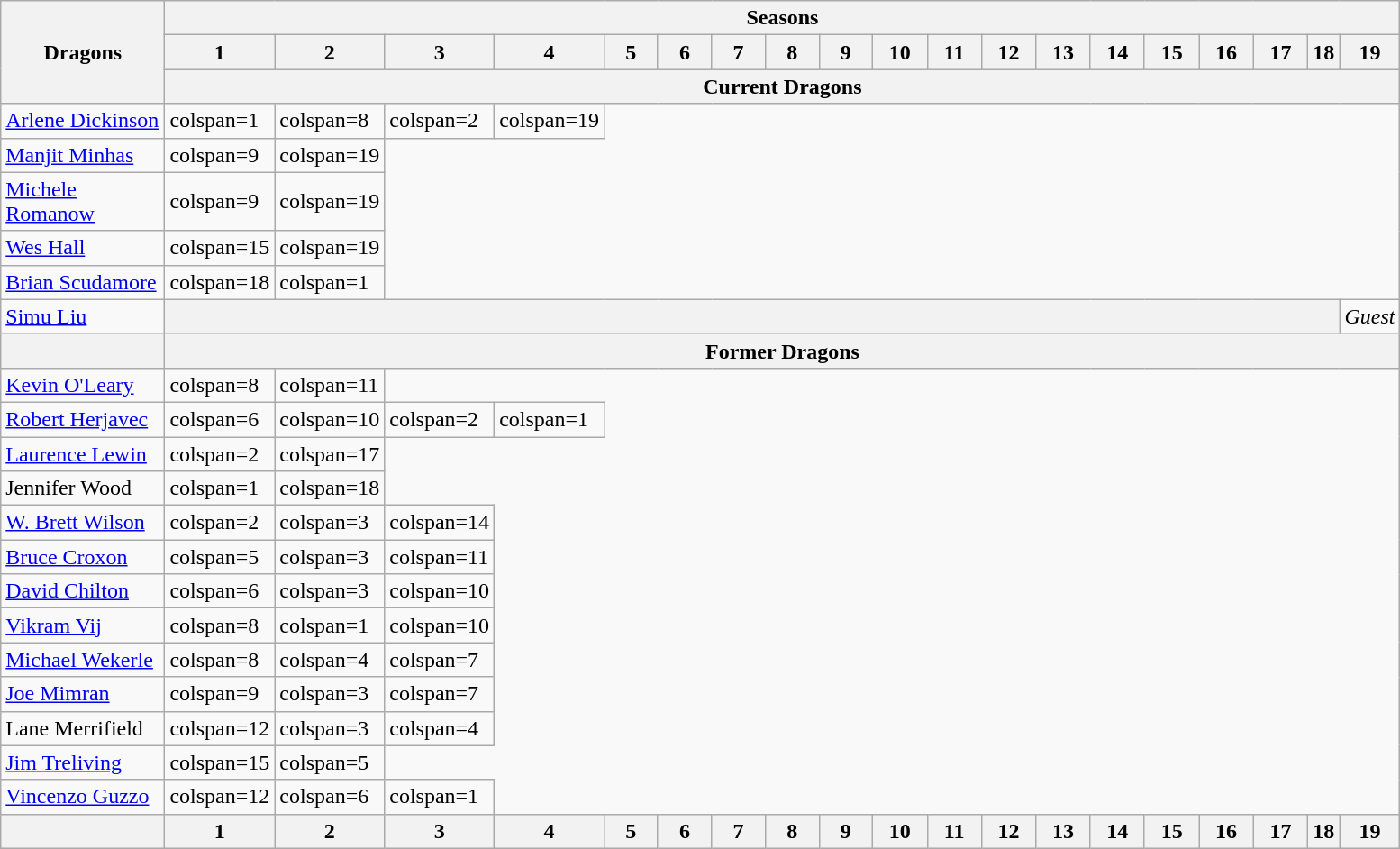<table class="wikitable plainrowheaders" style="width:82%;">
<tr>
<th rowspan=3 scope="col" style="width:12%;">Dragons</th>
<th colspan=19 scope="col">Seasons</th>
</tr>
<tr>
<th scope="col" style="width:4%;">1</th>
<th scope="col" style="width:4%;">2</th>
<th scope="col" style="width:4%;">3</th>
<th scope="col" style="width:4%;">4</th>
<th scope="col" style="width:4%;">5</th>
<th scope="col" style="width:4%;">6</th>
<th scope="col" style="width:4%;">7</th>
<th scope="col" style="width:4%;">8</th>
<th scope="col" style="width:4%;">9</th>
<th scope="col" style="width:4%;">10</th>
<th scope="col" style="width:4%;">11</th>
<th scope="col" style="width:4%;">12</th>
<th scope="col" style="width:4%;">13</th>
<th scope="col" style="width:4%;">14</th>
<th scope="col" style="width:4%;">15</th>
<th scope="col" style="width:4%;">16</th>
<th scope="col" style="width:4%;">17</th>
<th scope=“col” style=“width:4%;”>18</th>
<th scope=“col” style=“width:4%;”>19</th>
</tr>
<tr>
<th colspan=19" scope="col" style="width:22%;">Current Dragons</th>
</tr>
<tr>
<td scope="row"><a href='#'>Arlene Dickinson</a></td>
<td>colspan=1 </td>
<td>colspan=8 </td>
<td>colspan=2 </td>
<td>colspan=19 </td>
</tr>
<tr>
<td scope="row"><a href='#'>Manjit Minhas</a></td>
<td>colspan=9 </td>
<td>colspan=19 </td>
</tr>
<tr>
<td scope="row"><a href='#'>Michele Romanow</a></td>
<td>colspan=9 </td>
<td>colspan=19 </td>
</tr>
<tr>
<td scope="row"><a href='#'>Wes Hall</a></td>
<td>colspan=15 </td>
<td>colspan=19 </td>
</tr>
<tr>
<td scope="row"><a href='#'>Brian Scudamore</a></td>
<td>colspan=18 </td>
<td>colspan=1 </td>
</tr>
<tr>
<td><a href='#'>Simu Liu</a></td>
<th colspan="18"></th>
<td><em>Guest</em></td>
</tr>
<tr>
<th scope="col"></th>
<th colspan=19 scope="col" style="width:42%;">Former Dragons</th>
</tr>
<tr>
<td scope="row"><a href='#'>Kevin O'Leary</a></td>
<td>colspan=8 </td>
<td>colspan=11 </td>
</tr>
<tr>
<td scope="row"><a href='#'>Robert Herjavec</a></td>
<td>colspan=6 </td>
<td>colspan=10 </td>
<td>colspan=2 </td>
<td>colspan=1 </td>
</tr>
<tr>
<td scope="row"><a href='#'>Laurence Lewin</a></td>
<td>colspan=2 </td>
<td>colspan=17 </td>
</tr>
<tr>
<td scope="row">Jennifer Wood</td>
<td>colspan=1 </td>
<td>colspan=18 </td>
</tr>
<tr>
<td scope="row"><a href='#'>W. Brett Wilson</a></td>
<td>colspan=2 </td>
<td>colspan=3 </td>
<td>colspan=14 </td>
</tr>
<tr>
<td scope="row"><a href='#'>Bruce Croxon</a></td>
<td>colspan=5 </td>
<td>colspan=3 </td>
<td>colspan=11 </td>
</tr>
<tr>
<td scope="row"><a href='#'>David Chilton</a></td>
<td>colspan=6 </td>
<td>colspan=3 </td>
<td>colspan=10 </td>
</tr>
<tr>
<td scope="row"><a href='#'>Vikram Vij</a></td>
<td>colspan=8 </td>
<td>colspan=1 </td>
<td>colspan=10 </td>
</tr>
<tr>
<td scope="row"><a href='#'>Michael Wekerle</a></td>
<td>colspan=8 </td>
<td>colspan=4 </td>
<td>colspan=7 </td>
</tr>
<tr>
<td scope="row"><a href='#'>Joe Mimran</a></td>
<td>colspan=9 </td>
<td>colspan=3 </td>
<td>colspan=7 </td>
</tr>
<tr>
<td scope="row">Lane Merrifield</td>
<td>colspan=12 </td>
<td>colspan=3 </td>
<td>colspan=4 </td>
</tr>
<tr>
<td scope="row"><a href='#'>Jim Treliving</a></td>
<td>colspan=15 </td>
<td>colspan=5 </td>
</tr>
<tr>
<td scope="row"><a href='#'>Vincenzo Guzzo</a></td>
<td>colspan=12 </td>
<td>colspan=6 </td>
<td>colspan=1 </td>
</tr>
<tr>
<th scope="col"></th>
<th scope="col" style="width:4%;">1</th>
<th scope="col" style="width:4%;">2</th>
<th scope="col" style="width:4%;">3</th>
<th scope="col" style="width:4%;">4</th>
<th scope="col" style="width:4%;">5</th>
<th scope="col" style="width:4%;">6</th>
<th scope="col" style="width:4%;">7</th>
<th scope="col" style="width:4%;">8</th>
<th scope="col" style="width:4%;">9</th>
<th scope="col" style="width:4%;">10</th>
<th scope="col" style="width:4%;">11</th>
<th scope="col" style="width:4%;">12</th>
<th scope="col" style="width:4%;">13</th>
<th scope="col" style="width:4%;">14</th>
<th scope="col" style="width:4%;">15</th>
<th scope="col" style="width:4%;">16</th>
<th scope="col" style="width:4%;">17</th>
<th scope=“col” style=“width:4%;”>18</th>
<th scope=“col” style=“width:4%;”>19</th>
</tr>
</table>
